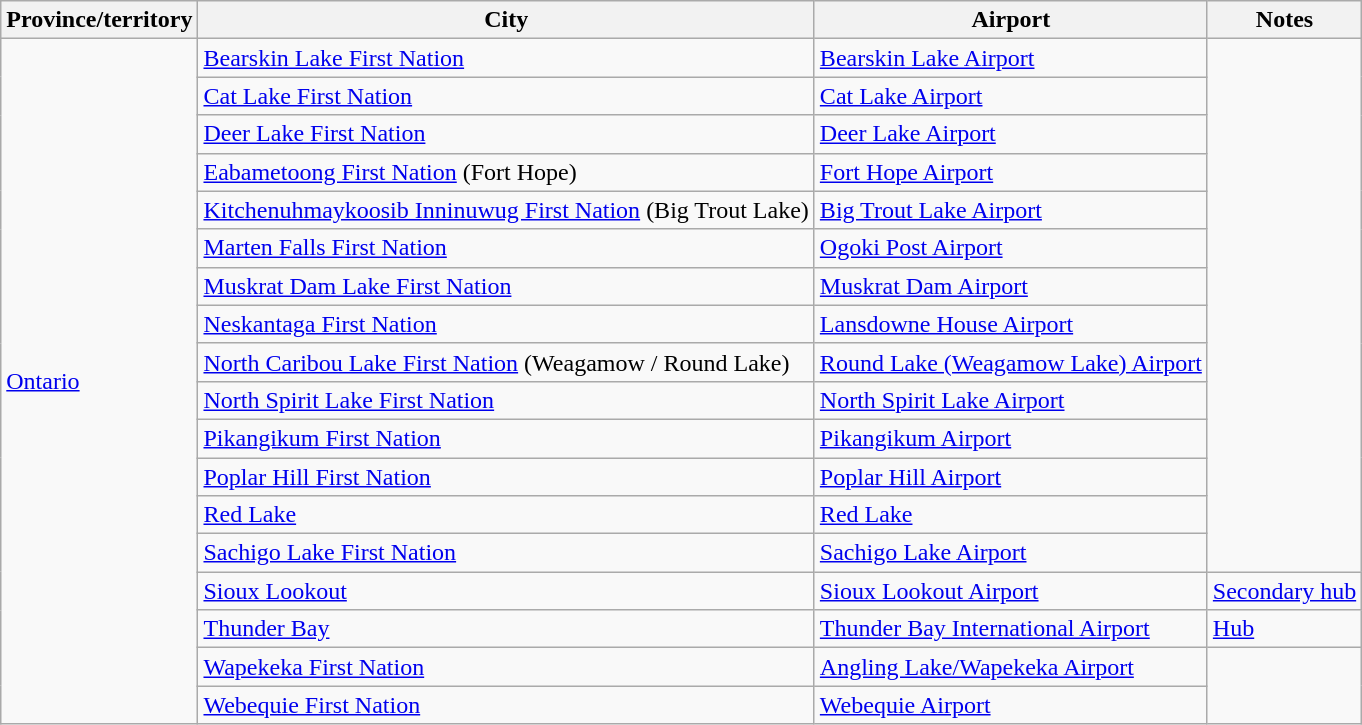<table class="wikitable">
<tr>
<th>Province/territory</th>
<th>City</th>
<th>Airport</th>
<th>Notes</th>
</tr>
<tr>
<td rowspan="18"><a href='#'>Ontario</a></td>
<td><a href='#'>Bearskin Lake First Nation</a></td>
<td><a href='#'>Bearskin Lake Airport</a></td>
</tr>
<tr>
<td><a href='#'>Cat Lake First Nation</a></td>
<td><a href='#'>Cat Lake Airport</a></td>
</tr>
<tr>
<td><a href='#'>Deer Lake First Nation</a></td>
<td><a href='#'>Deer Lake Airport</a></td>
</tr>
<tr>
<td><a href='#'>Eabametoong First Nation</a> (Fort Hope)</td>
<td><a href='#'>Fort Hope Airport</a></td>
</tr>
<tr>
<td><a href='#'>Kitchenuhmaykoosib Inninuwug First Nation</a> (Big Trout Lake)</td>
<td><a href='#'>Big Trout Lake Airport</a></td>
</tr>
<tr>
<td><a href='#'>Marten Falls First Nation</a></td>
<td><a href='#'>Ogoki Post Airport</a></td>
</tr>
<tr>
<td><a href='#'>Muskrat Dam Lake First Nation</a></td>
<td><a href='#'>Muskrat Dam Airport</a></td>
</tr>
<tr>
<td><a href='#'>Neskantaga First Nation</a></td>
<td><a href='#'>Lansdowne House Airport</a></td>
</tr>
<tr>
<td><a href='#'>North Caribou Lake First Nation</a> (Weagamow / Round Lake)</td>
<td><a href='#'>Round Lake (Weagamow Lake) Airport</a></td>
</tr>
<tr>
<td><a href='#'>North Spirit Lake First Nation</a></td>
<td><a href='#'>North Spirit Lake Airport</a></td>
</tr>
<tr>
<td><a href='#'>Pikangikum First Nation</a></td>
<td><a href='#'>Pikangikum Airport</a></td>
</tr>
<tr>
<td><a href='#'>Poplar Hill First Nation</a></td>
<td><a href='#'>Poplar Hill Airport</a></td>
</tr>
<tr>
<td><a href='#'>Red Lake</a></td>
<td><a href='#'>Red Lake</a></td>
</tr>
<tr>
<td><a href='#'>Sachigo Lake First Nation</a></td>
<td><a href='#'>Sachigo Lake Airport</a></td>
</tr>
<tr>
<td><a href='#'>Sioux Lookout</a></td>
<td><a href='#'>Sioux Lookout Airport</a></td>
<td><a href='#'>Secondary hub</a></td>
</tr>
<tr>
<td><a href='#'>Thunder Bay</a></td>
<td><a href='#'>Thunder Bay International Airport</a></td>
<td><a href='#'>Hub</a></td>
</tr>
<tr>
<td><a href='#'>Wapekeka First Nation</a></td>
<td><a href='#'>Angling Lake/Wapekeka Airport</a></td>
</tr>
<tr>
<td><a href='#'>Webequie First Nation</a></td>
<td><a href='#'>Webequie Airport</a></td>
</tr>
</table>
